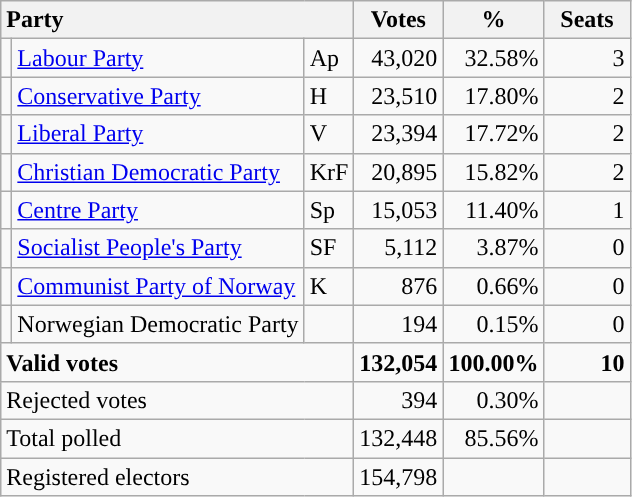<table class="wikitable" border="1" style="text-align:right;">
<tr>
<th style="text-align:left;" colspan=3>Party</th>
<th align=center width="50">Votes</th>
<th align=center width="50">%</th>
<th align=center width="50">Seats</th>
</tr>
<tr>
<td style="color:inherit;background:"></td>
<td align=left><a href='#'>Labour Party</a></td>
<td align=left>Ap</td>
<td>43,020</td>
<td>32.58%</td>
<td>3</td>
</tr>
<tr>
<td style="color:inherit;background:"></td>
<td align=left><a href='#'>Conservative Party</a></td>
<td align=left>H</td>
<td>23,510</td>
<td>17.80%</td>
<td>2</td>
</tr>
<tr>
<td style="color:inherit;background:"></td>
<td align=left><a href='#'>Liberal Party</a></td>
<td align=left>V</td>
<td>23,394</td>
<td>17.72%</td>
<td>2</td>
</tr>
<tr>
<td style="color:inherit;background:"></td>
<td align=left><a href='#'>Christian Democratic Party</a></td>
<td align=left>KrF</td>
<td>20,895</td>
<td>15.82%</td>
<td>2</td>
</tr>
<tr>
<td style="color:inherit;background:"></td>
<td align=left><a href='#'>Centre Party</a></td>
<td align=left>Sp</td>
<td>15,053</td>
<td>11.40%</td>
<td>1</td>
</tr>
<tr>
<td style="color:inherit;background:"></td>
<td align=left><a href='#'>Socialist People's Party</a></td>
<td align=left>SF</td>
<td>5,112</td>
<td>3.87%</td>
<td>0</td>
</tr>
<tr>
<td style="color:inherit;background:"></td>
<td align=left><a href='#'>Communist Party of Norway</a></td>
<td align=left>K</td>
<td>876</td>
<td>0.66%</td>
<td>0</td>
</tr>
<tr>
<td></td>
<td align=left>Norwegian Democratic Party</td>
<td align=left></td>
<td>194</td>
<td>0.15%</td>
<td>0</td>
</tr>
<tr style="font-weight:bold">
<td align=left colspan=3>Valid votes</td>
<td>132,054</td>
<td>100.00%</td>
<td>10</td>
</tr>
<tr>
<td align=left colspan=3>Rejected votes</td>
<td>394</td>
<td>0.30%</td>
<td></td>
</tr>
<tr>
<td align=left colspan=3>Total polled</td>
<td>132,448</td>
<td>85.56%</td>
<td></td>
</tr>
<tr>
<td align=left colspan=3>Registered electors</td>
<td>154,798</td>
<td></td>
<td></td>
</tr>
</table>
